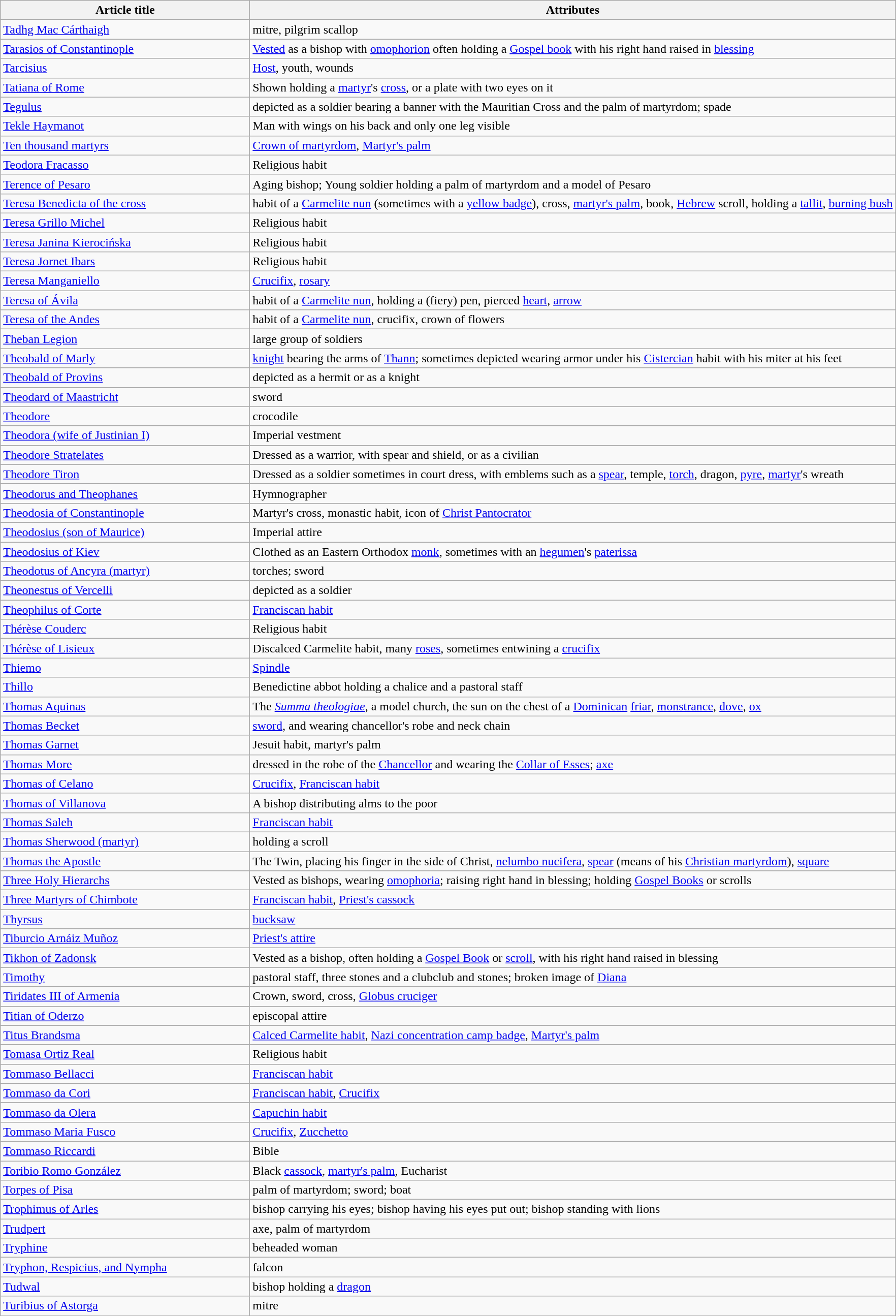<table class="wikitable">
<tr>
<th scope="col" style="width: 20em;">Article title</th>
<th scope="col">Attributes</th>
</tr>
<tr>
<td><a href='#'>Tadhg Mac Cárthaigh</a></td>
<td>mitre, pilgrim scallop</td>
</tr>
<tr>
<td><a href='#'>Tarasios of Constantinople</a></td>
<td><a href='#'>Vested</a> as a bishop with <a href='#'>omophorion</a> often holding a <a href='#'>Gospel book</a> with his right hand raised in <a href='#'>blessing</a></td>
</tr>
<tr>
<td><a href='#'>Tarcisius</a></td>
<td><a href='#'>Host</a>, youth, wounds</td>
</tr>
<tr>
<td><a href='#'>Tatiana of Rome</a></td>
<td>Shown holding a <a href='#'>martyr</a>'s <a href='#'>cross</a>, or a plate with two eyes on it</td>
</tr>
<tr>
<td><a href='#'>Tegulus</a></td>
<td>depicted as a soldier bearing a banner with the Mauritian Cross and the palm of martyrdom; spade</td>
</tr>
<tr>
<td><a href='#'>Tekle Haymanot</a></td>
<td>Man with wings on his back and only one leg visible</td>
</tr>
<tr>
<td><a href='#'>Ten thousand martyrs</a></td>
<td><a href='#'>Crown of martyrdom</a>, <a href='#'>Martyr's palm</a></td>
</tr>
<tr>
<td><a href='#'>Teodora Fracasso</a></td>
<td>Religious habit</td>
</tr>
<tr>
<td><a href='#'>Terence of Pesaro</a></td>
<td>Aging bishop; Young soldier holding a palm of martyrdom and a model of Pesaro</td>
</tr>
<tr>
<td><a href='#'>Teresa Benedicta of the cross</a></td>
<td>habit of a <a href='#'>Carmelite nun</a> (sometimes with a <a href='#'>yellow badge</a>), cross, <a href='#'>martyr's palm</a>, book, <a href='#'>Hebrew</a> scroll, holding a <a href='#'>tallit</a>, <a href='#'>burning bush</a></td>
</tr>
<tr>
<td><a href='#'>Teresa Grillo Michel</a></td>
<td>Religious habit</td>
</tr>
<tr>
<td><a href='#'>Teresa Janina Kierocińska</a></td>
<td>Religious habit</td>
</tr>
<tr>
<td><a href='#'>Teresa Jornet Ibars</a></td>
<td>Religious habit</td>
</tr>
<tr>
<td><a href='#'>Teresa Manganiello</a></td>
<td><a href='#'>Crucifix</a>, <a href='#'>rosary</a></td>
</tr>
<tr>
<td><a href='#'>Teresa of Ávila</a></td>
<td>habit of a <a href='#'>Carmelite nun</a>, holding a (fiery) pen, pierced <a href='#'>heart</a>, <a href='#'>arrow</a></td>
</tr>
<tr>
<td><a href='#'>Teresa of the Andes</a></td>
<td>habit of a <a href='#'>Carmelite nun</a>, crucifix, crown of flowers</td>
</tr>
<tr>
<td><a href='#'>Theban Legion</a></td>
<td>large group of soldiers</td>
</tr>
<tr>
<td><a href='#'>Theobald of Marly</a></td>
<td><a href='#'>knight</a> bearing the arms of <a href='#'>Thann</a>; sometimes depicted wearing armor under his <a href='#'>Cistercian</a> habit with his miter at his feet</td>
</tr>
<tr>
<td><a href='#'>Theobald of Provins</a></td>
<td>depicted as a hermit or as a knight</td>
</tr>
<tr>
<td><a href='#'>Theodard of Maastricht</a></td>
<td>sword</td>
</tr>
<tr>
<td><a href='#'>Theodore</a></td>
<td>crocodile</td>
</tr>
<tr>
<td><a href='#'>Theodora (wife of Justinian I)</a></td>
<td>Imperial vestment</td>
</tr>
<tr>
<td><a href='#'>Theodore Stratelates</a></td>
<td>Dressed as a warrior, with spear and shield, or as a civilian</td>
</tr>
<tr>
<td><a href='#'>Theodore Tiron</a></td>
<td>Dressed as a soldier sometimes in court dress, with emblems such as a <a href='#'>spear</a>, temple, <a href='#'>torch</a>, dragon, <a href='#'>pyre</a>, <a href='#'>martyr</a>'s wreath</td>
</tr>
<tr>
<td><a href='#'>Theodorus and Theophanes</a></td>
<td>Hymnographer</td>
</tr>
<tr>
<td><a href='#'>Theodosia of Constantinople</a></td>
<td>Martyr's cross, monastic habit, icon of <a href='#'>Christ Pantocrator</a></td>
</tr>
<tr>
<td><a href='#'>Theodosius (son of Maurice)</a></td>
<td>Imperial attire</td>
</tr>
<tr>
<td><a href='#'>Theodosius of Kiev</a></td>
<td>Clothed as an Eastern Orthodox <a href='#'>monk</a>, sometimes with an <a href='#'>hegumen</a>'s <a href='#'>paterissa</a></td>
</tr>
<tr>
<td><a href='#'>Theodotus of Ancyra (martyr)</a></td>
<td>torches; sword</td>
</tr>
<tr>
<td><a href='#'>Theonestus of Vercelli</a></td>
<td>depicted as a soldier</td>
</tr>
<tr>
<td><a href='#'>Theophilus of Corte</a></td>
<td><a href='#'>Franciscan habit</a></td>
</tr>
<tr>
<td><a href='#'>Thérèse Couderc</a></td>
<td>Religious habit</td>
</tr>
<tr>
<td><a href='#'>Thérèse of Lisieux</a></td>
<td>Discalced Carmelite habit, many <a href='#'>roses</a>, sometimes entwining a <a href='#'>crucifix</a></td>
</tr>
<tr>
<td><a href='#'>Thiemo</a></td>
<td><a href='#'>Spindle</a></td>
</tr>
<tr>
<td><a href='#'>Thillo</a></td>
<td>Benedictine abbot holding a chalice and a pastoral staff</td>
</tr>
<tr>
<td><a href='#'>Thomas Aquinas</a></td>
<td>The <em><a href='#'>Summa theologiae</a></em>, a model church, the sun on the chest of a <a href='#'>Dominican</a> <a href='#'>friar</a>, <a href='#'>monstrance</a>, <a href='#'>dove</a>, <a href='#'>ox</a></td>
</tr>
<tr>
<td><a href='#'>Thomas Becket</a></td>
<td><a href='#'>sword</a>, and wearing chancellor's robe and neck chain</td>
</tr>
<tr>
<td><a href='#'>Thomas Garnet</a></td>
<td>Jesuit habit, martyr's palm</td>
</tr>
<tr>
<td><a href='#'>Thomas More</a></td>
<td>dressed in the robe of the <a href='#'>Chancellor</a> and wearing the <a href='#'>Collar of Esses</a>; <a href='#'>axe</a></td>
</tr>
<tr>
<td><a href='#'>Thomas of Celano</a></td>
<td><a href='#'>Crucifix</a>, <a href='#'>Franciscan habit</a></td>
</tr>
<tr>
<td><a href='#'>Thomas of Villanova</a></td>
<td>A bishop distributing alms to the poor</td>
</tr>
<tr>
<td><a href='#'>Thomas Saleh</a></td>
<td><a href='#'>Franciscan habit</a></td>
</tr>
<tr>
<td><a href='#'>Thomas Sherwood (martyr)</a></td>
<td>holding a scroll</td>
</tr>
<tr>
<td><a href='#'>Thomas the Apostle</a></td>
<td>The Twin, placing his finger in the side of Christ, <a href='#'>nelumbo nucifera</a>, <a href='#'>spear</a> (means of his <a href='#'>Christian martyrdom</a>), <a href='#'>square</a> </td>
</tr>
<tr>
<td><a href='#'>Three Holy Hierarchs</a></td>
<td>Vested as bishops, wearing <a href='#'>omophoria</a>; raising right hand in blessing; holding <a href='#'>Gospel Books</a> or scrolls</td>
</tr>
<tr>
<td><a href='#'>Three Martyrs of Chimbote</a></td>
<td><a href='#'>Franciscan habit</a>, <a href='#'>Priest's cassock</a></td>
</tr>
<tr>
<td><a href='#'>Thyrsus</a></td>
<td><a href='#'>bucksaw</a></td>
</tr>
<tr>
<td><a href='#'>Tiburcio Arnáiz Muñoz</a></td>
<td><a href='#'>Priest's attire</a></td>
</tr>
<tr>
<td><a href='#'>Tikhon of Zadonsk</a></td>
<td>Vested as a bishop, often holding a <a href='#'>Gospel Book</a> or <a href='#'>scroll</a>, with his right hand raised in blessing</td>
</tr>
<tr>
<td><a href='#'>Timothy</a></td>
<td>pastoral staff, three stones and a clubclub and stones; broken image of <a href='#'>Diana</a></td>
</tr>
<tr>
<td><a href='#'>Tiridates III of Armenia</a></td>
<td>Crown, sword, cross, <a href='#'>Globus cruciger</a></td>
</tr>
<tr>
<td><a href='#'>Titian of Oderzo</a></td>
<td>episcopal attire</td>
</tr>
<tr>
<td><a href='#'>Titus Brandsma</a></td>
<td><a href='#'>Calced Carmelite habit</a>, <a href='#'>Nazi concentration camp badge</a>, <a href='#'>Martyr's palm</a></td>
</tr>
<tr>
<td><a href='#'>Tomasa Ortiz Real</a></td>
<td>Religious habit</td>
</tr>
<tr>
<td><a href='#'>Tommaso Bellacci</a></td>
<td><a href='#'>Franciscan habit</a></td>
</tr>
<tr>
<td><a href='#'>Tommaso da Cori</a></td>
<td><a href='#'>Franciscan habit</a>, <a href='#'>Crucifix</a></td>
</tr>
<tr>
<td><a href='#'>Tommaso da Olera</a></td>
<td><a href='#'>Capuchin habit</a></td>
</tr>
<tr>
<td><a href='#'>Tommaso Maria Fusco</a></td>
<td><a href='#'>Crucifix</a>, <a href='#'>Zucchetto</a></td>
</tr>
<tr>
<td><a href='#'>Tommaso Riccardi</a></td>
<td>Bible</td>
</tr>
<tr>
<td><a href='#'>Toribio Romo González</a></td>
<td>Black <a href='#'>cassock</a>, <a href='#'>martyr's palm</a>, Eucharist</td>
</tr>
<tr>
<td><a href='#'>Torpes of Pisa</a></td>
<td>palm of martyrdom; sword; boat</td>
</tr>
<tr>
<td><a href='#'>Trophimus of Arles</a></td>
<td>bishop carrying his eyes; bishop having his eyes put out; bishop standing with lions</td>
</tr>
<tr>
<td><a href='#'>Trudpert</a></td>
<td>axe, palm of martyrdom</td>
</tr>
<tr>
<td><a href='#'>Tryphine</a></td>
<td>beheaded woman</td>
</tr>
<tr>
<td><a href='#'>Tryphon, Respicius, and Nympha</a></td>
<td>falcon</td>
</tr>
<tr>
<td><a href='#'>Tudwal</a></td>
<td>bishop holding a <a href='#'>dragon</a></td>
</tr>
<tr>
<td><a href='#'>Turibius of Astorga</a></td>
<td>mitre</td>
</tr>
</table>
